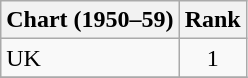<table class="wikitable">
<tr>
<th>Chart (1950–59)</th>
<th style="text-align:center;">Rank</th>
</tr>
<tr>
<td>UK</td>
<td style="text-align:center;">1</td>
</tr>
<tr>
</tr>
</table>
